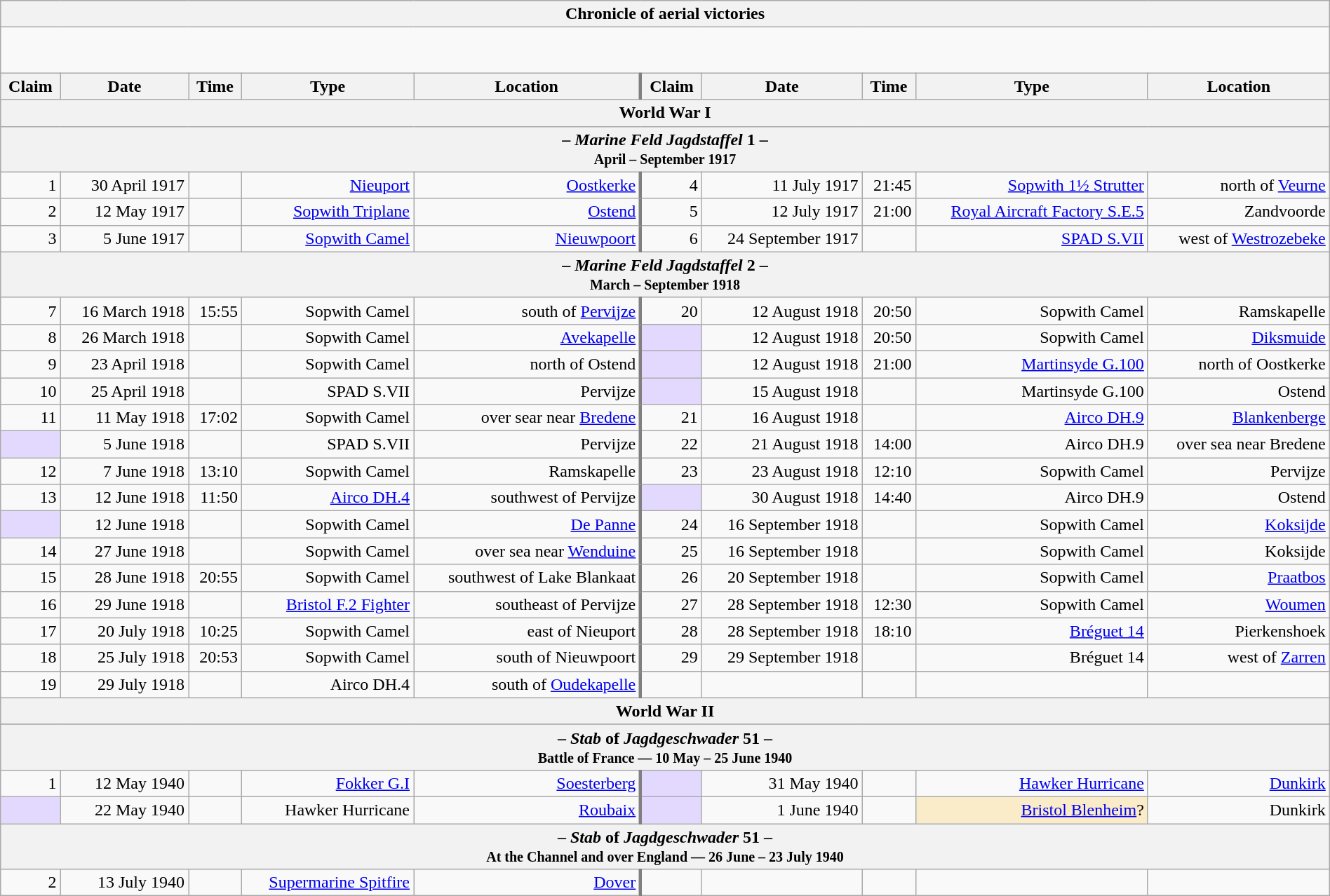<table class="wikitable plainrowheaders collapsible" style="margin-left: auto; margin-right: auto; border: none; text-align:right; width: 100%;">
<tr>
<th colspan="10">Chronicle of aerial victories</th>
</tr>
<tr>
<td colspan="10" style="text-align: left;"><br><br>
</td>
</tr>
<tr>
<th scope="col">Claim</th>
<th scope="col">Date</th>
<th scope="col">Time</th>
<th scope="col">Type</th>
<th scope="col">Location</th>
<th scope="col" style="border-left: 3px solid grey;">Claim</th>
<th scope="col">Date</th>
<th scope="col">Time</th>
<th scope="col">Type</th>
<th scope="col">Location</th>
</tr>
<tr>
<th colspan="10">World War I</th>
</tr>
<tr>
<th colspan="10">– <em>Marine Feld Jagdstaffel</em> 1 –<br><small>April – September 1917</small></th>
</tr>
<tr>
<td>1</td>
<td>30 April 1917</td>
<td></td>
<td><a href='#'>Nieuport</a></td>
<td><a href='#'>Oostkerke</a></td>
<td style="border-left: 3px solid grey;">4</td>
<td>11 July 1917</td>
<td>21:45</td>
<td><a href='#'>Sopwith 1½ Strutter</a></td>
<td>north of <a href='#'>Veurne</a></td>
</tr>
<tr>
<td>2</td>
<td>12 May 1917</td>
<td></td>
<td><a href='#'>Sopwith Triplane</a></td>
<td><a href='#'>Ostend</a></td>
<td style="border-left: 3px solid grey;">5</td>
<td>12 July 1917</td>
<td>21:00</td>
<td><a href='#'>Royal Aircraft Factory S.E.5</a></td>
<td>Zandvoorde</td>
</tr>
<tr>
<td>3</td>
<td>5 June 1917</td>
<td></td>
<td><a href='#'>Sopwith Camel</a></td>
<td><a href='#'>Nieuwpoort</a></td>
<td style="border-left: 3px solid grey;">6</td>
<td>24 September 1917</td>
<td></td>
<td><a href='#'>SPAD S.VII</a></td>
<td>west of <a href='#'>Westrozebeke</a></td>
</tr>
<tr>
<th colspan="10">– <em>Marine Feld Jagdstaffel</em> 2 –<br><small>March – September 1918</small></th>
</tr>
<tr>
<td>7</td>
<td>16 March 1918</td>
<td>15:55</td>
<td>Sopwith Camel</td>
<td> south of <a href='#'>Pervijze</a></td>
<td style="border-left: 3px solid grey;">20</td>
<td>12 August 1918</td>
<td>20:50</td>
<td>Sopwith Camel</td>
<td>Ramskapelle</td>
</tr>
<tr>
<td>8</td>
<td>26 March 1918</td>
<td></td>
<td>Sopwith Camel</td>
<td><a href='#'>Avekapelle</a></td>
<td style="border-left: 3px solid grey; background:#e3d9ff;"></td>
<td>12 August 1918</td>
<td>20:50</td>
<td>Sopwith Camel</td>
<td><a href='#'>Diksmuide</a></td>
</tr>
<tr>
<td>9</td>
<td>23 April 1918</td>
<td></td>
<td>Sopwith Camel</td>
<td>north of Ostend</td>
<td style="border-left: 3px solid grey; background:#e3d9ff;"></td>
<td>12 August 1918</td>
<td>21:00</td>
<td><a href='#'>Martinsyde G.100</a></td>
<td>north of Oostkerke</td>
</tr>
<tr>
<td>10</td>
<td>25 April 1918</td>
<td></td>
<td>SPAD S.VII</td>
<td>Pervijze</td>
<td style="border-left: 3px solid grey; background:#e3d9ff;"></td>
<td>15 August 1918</td>
<td></td>
<td>Martinsyde G.100</td>
<td>Ostend</td>
</tr>
<tr>
<td>11</td>
<td>11 May 1918</td>
<td>17:02</td>
<td>Sopwith Camel</td>
<td>over sear near <a href='#'>Bredene</a></td>
<td style="border-left: 3px solid grey;">21</td>
<td>16 August 1918</td>
<td></td>
<td><a href='#'>Airco DH.9</a></td>
<td><a href='#'>Blankenberge</a></td>
</tr>
<tr>
<td style="background:#e3d9ff;"></td>
<td>5 June 1918</td>
<td></td>
<td>SPAD S.VII</td>
<td>Pervijze</td>
<td style="border-left: 3px solid grey;">22</td>
<td>21 August 1918</td>
<td>14:00</td>
<td>Airco DH.9</td>
<td>over sea near Bredene</td>
</tr>
<tr>
<td>12</td>
<td>7 June 1918</td>
<td>13:10</td>
<td>Sopwith Camel</td>
<td>Ramskapelle</td>
<td style="border-left: 3px solid grey;">23</td>
<td>23 August 1918</td>
<td>12:10</td>
<td>Sopwith Camel</td>
<td>Pervijze</td>
</tr>
<tr>
<td>13</td>
<td>12 June 1918</td>
<td>11:50</td>
<td><a href='#'>Airco DH.4</a></td>
<td>southwest of Pervijze</td>
<td style="border-left: 3px solid grey; background:#e3d9ff;"></td>
<td>30 August 1918</td>
<td>14:40</td>
<td>Airco DH.9</td>
<td>Ostend</td>
</tr>
<tr>
<td style="background:#e3d9ff;"></td>
<td>12 June 1918</td>
<td></td>
<td>Sopwith Camel</td>
<td><a href='#'>De Panne</a></td>
<td style="border-left: 3px solid grey;">24</td>
<td>16 September 1918</td>
<td></td>
<td>Sopwith Camel</td>
<td><a href='#'>Koksijde</a></td>
</tr>
<tr>
<td>14</td>
<td>27 June 1918</td>
<td></td>
<td>Sopwith Camel</td>
<td>over sea near <a href='#'>Wenduine</a></td>
<td style="border-left: 3px solid grey;">25</td>
<td>16 September 1918</td>
<td></td>
<td>Sopwith Camel</td>
<td>Koksijde</td>
</tr>
<tr>
<td>15</td>
<td>28 June 1918</td>
<td>20:55</td>
<td>Sopwith Camel</td>
<td>southwest of Lake Blankaat</td>
<td style="border-left: 3px solid grey;">26</td>
<td>20 September 1918</td>
<td></td>
<td>Sopwith Camel</td>
<td><a href='#'>Praatbos</a></td>
</tr>
<tr>
<td>16</td>
<td>29 June 1918</td>
<td></td>
<td><a href='#'>Bristol F.2 Fighter</a></td>
<td>southeast of Pervijze</td>
<td style="border-left: 3px solid grey;">27</td>
<td>28 September 1918</td>
<td>12:30</td>
<td>Sopwith Camel</td>
<td><a href='#'>Woumen</a></td>
</tr>
<tr>
<td>17</td>
<td>20 July 1918</td>
<td>10:25</td>
<td>Sopwith Camel</td>
<td>east of Nieuport</td>
<td style="border-left: 3px solid grey;">28</td>
<td>28 September 1918</td>
<td>18:10</td>
<td><a href='#'>Bréguet 14</a></td>
<td>Pierkenshoek</td>
</tr>
<tr>
<td>18</td>
<td>25 July 1918</td>
<td>20:53</td>
<td>Sopwith Camel</td>
<td>south of Nieuwpoort</td>
<td style="border-left: 3px solid grey;">29</td>
<td>29 September 1918</td>
<td></td>
<td>Bréguet 14</td>
<td>west of <a href='#'>Zarren</a></td>
</tr>
<tr>
<td>19</td>
<td>29 July 1918</td>
<td></td>
<td>Airco DH.4</td>
<td>south of <a href='#'>Oudekapelle</a></td>
<td style="border-left: 3px solid grey;"></td>
<td></td>
<td></td>
<td></td>
<td></td>
</tr>
<tr>
<th colspan="10">World War II</th>
</tr>
<tr>
</tr>
<tr>
<th colspan="10">– <em>Stab</em> of <em>Jagdgeschwader</em> 51 –<br><small>Battle of France — 10 May – 25 June 1940</small></th>
</tr>
<tr>
<td>1</td>
<td>12 May 1940</td>
<td></td>
<td><a href='#'>Fokker G.I</a></td>
<td><a href='#'>Soesterberg</a></td>
<td style="border-left: 3px solid grey; background:#e3d9ff;"></td>
<td>31 May 1940</td>
<td></td>
<td><a href='#'>Hawker Hurricane</a></td>
<td><a href='#'>Dunkirk</a></td>
</tr>
<tr>
<td style="background:#e3d9ff;"></td>
<td>22 May 1940</td>
<td></td>
<td>Hawker Hurricane</td>
<td><a href='#'>Roubaix</a></td>
<td style="border-left: 3px solid grey; background:#e3d9ff;"></td>
<td>1 June 1940</td>
<td></td>
<td style="background:#faecc8"><a href='#'>Bristol Blenheim</a>?</td>
<td>Dunkirk</td>
</tr>
<tr>
<th colspan="10">– <em>Stab</em> of <em>Jagdgeschwader</em> 51 –<br><small>At the Channel and over England — 26 June – 23 July 1940</small></th>
</tr>
<tr>
<td>2</td>
<td>13 July 1940</td>
<td></td>
<td><a href='#'>Supermarine Spitfire</a></td>
<td><a href='#'>Dover</a></td>
<td style="border-left: 3px solid grey;"></td>
<td></td>
<td></td>
<td></td>
<td></td>
</tr>
</table>
